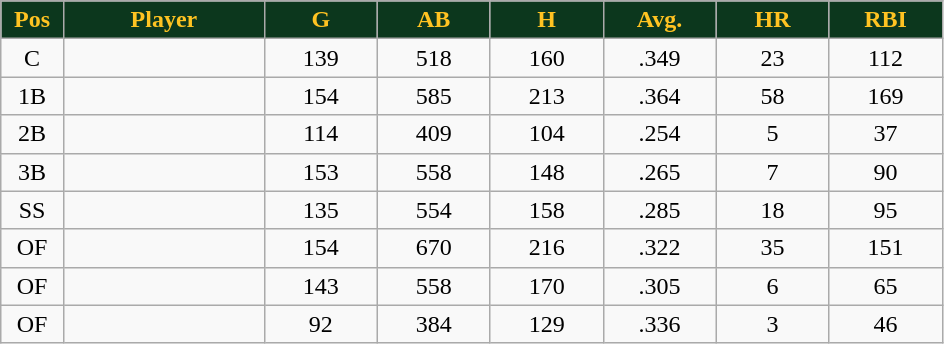<table class="wikitable sortable">
<tr>
<th style="background:#0C371D;color:#ffc322;" width="5%">Pos</th>
<th style="background:#0C371D;color:#ffc322;" width="16%">Player</th>
<th style="background:#0C371D;color:#ffc322;" width="9%">G</th>
<th style="background:#0C371D;color:#ffc322;" width="9%">AB</th>
<th style="background:#0C371D;color:#ffc322;" width="9%">H</th>
<th style="background:#0C371D;color:#ffc322;" width="9%">Avg.</th>
<th style="background:#0C371D;color:#ffc322;" width="9%">HR</th>
<th style="background:#0C371D;color:#ffc322;" width="9%">RBI</th>
</tr>
<tr align="center">
<td>C</td>
<td></td>
<td>139</td>
<td>518</td>
<td>160</td>
<td>.349</td>
<td>23</td>
<td>112</td>
</tr>
<tr align="center">
<td>1B</td>
<td></td>
<td>154</td>
<td>585</td>
<td>213</td>
<td>.364</td>
<td>58</td>
<td>169</td>
</tr>
<tr align="center">
<td>2B</td>
<td></td>
<td>114</td>
<td>409</td>
<td>104</td>
<td>.254</td>
<td>5</td>
<td>37</td>
</tr>
<tr align="center">
<td>3B</td>
<td></td>
<td>153</td>
<td>558</td>
<td>148</td>
<td>.265</td>
<td>7</td>
<td>90</td>
</tr>
<tr align="center">
<td>SS</td>
<td></td>
<td>135</td>
<td>554</td>
<td>158</td>
<td>.285</td>
<td>18</td>
<td>95</td>
</tr>
<tr align="center">
<td>OF</td>
<td></td>
<td>154</td>
<td>670</td>
<td>216</td>
<td>.322</td>
<td>35</td>
<td>151</td>
</tr>
<tr align="center">
<td>OF</td>
<td></td>
<td>143</td>
<td>558</td>
<td>170</td>
<td>.305</td>
<td>6</td>
<td>65</td>
</tr>
<tr align="center">
<td>OF</td>
<td></td>
<td>92</td>
<td>384</td>
<td>129</td>
<td>.336</td>
<td>3</td>
<td>46</td>
</tr>
</table>
